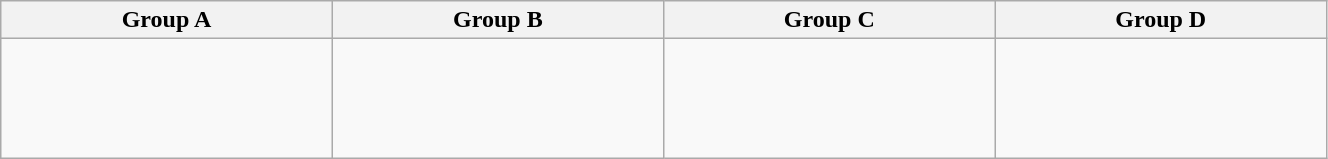<table class="wikitable" width=70%>
<tr>
<th width=25%>Group A</th>
<th width=25%>Group B</th>
<th width=25%>Group C</th>
<th width=25%>Group D</th>
</tr>
<tr>
<td valign=top><br><br>
<br>
<br>
</td>
<td valign=top><br><br>
<br>
</td>
<td valign=top><br><br>
<br> 
</td>
<td valign=top><br><br>
<br>
</td>
</tr>
</table>
